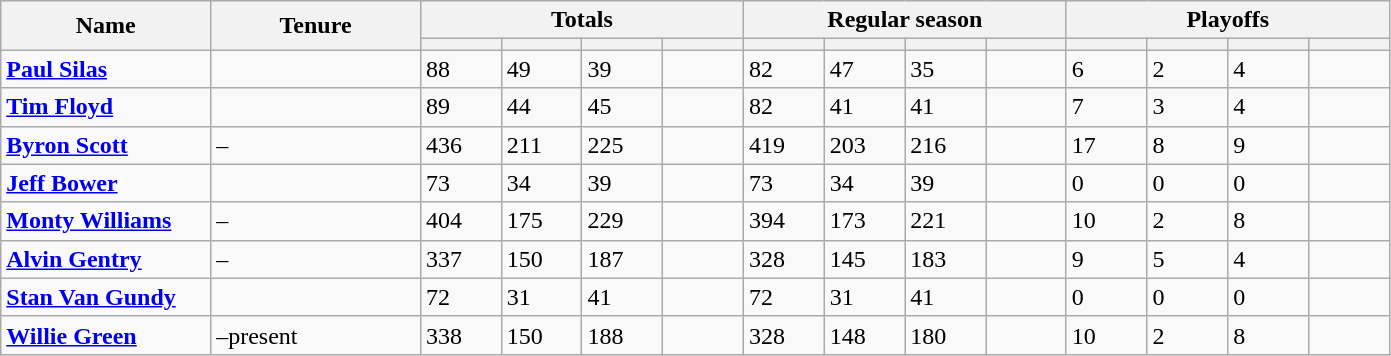<table class="wikitable sortable">
<tr>
<th style="width:13%;" rowspan="2">Name</th>
<th style="width:13%;" rowspan="2">Tenure</th>
<th style="width:18%;" colspan="4">Totals</th>
<th style="width:18%;" colspan="4">Regular season</th>
<th style="width:18%;" colspan="4">Playoffs</th>
</tr>
<tr>
<th></th>
<th></th>
<th></th>
<th></th>
<th></th>
<th></th>
<th></th>
<th></th>
<th></th>
<th></th>
<th></th>
<th></th>
</tr>
<tr>
<td><strong><a href='#'>Paul Silas</a></strong></td>
<td></td>
<td style="width:5%;">88</td>
<td style="width:5%;">49</td>
<td style="width:5%;">39</td>
<td style="width:5%;"></td>
<td style="width:5%;">82</td>
<td style="width:5%;">47</td>
<td style="width:5%;">35</td>
<td style="width:5%;"></td>
<td style="width:5%;">6</td>
<td style="width:5%;">2</td>
<td style="width:5%;">4</td>
<td style="width:5%;"></td>
</tr>
<tr>
<td><strong><a href='#'>Tim Floyd</a></strong></td>
<td></td>
<td style="width:5%;">89</td>
<td style="width:5%;">44</td>
<td style="width:5%;">45</td>
<td style="width:5%;"></td>
<td style="width:5%;">82</td>
<td style="width:5%;">41</td>
<td style="width:5%;">41</td>
<td style="width:5%;"></td>
<td style="width:5%;">7</td>
<td style="width:5%;">3</td>
<td style="width:5%;">4</td>
<td style="width:5%;"></td>
</tr>
<tr>
<td><strong><a href='#'>Byron Scott</a></strong></td>
<td>–</td>
<td style="width:5%;">436</td>
<td style="width:5%;">211</td>
<td style="width:5%;">225</td>
<td style="width:5%;"></td>
<td style="width:5%;">419</td>
<td style="width:5%;">203</td>
<td style="width:5%;">216</td>
<td style="width:5%;"></td>
<td style="width:5%;">17</td>
<td style="width:5%;">8</td>
<td style="width:5%;">9</td>
<td style="width:5%;"></td>
</tr>
<tr>
<td><strong><a href='#'>Jeff Bower</a></strong></td>
<td></td>
<td style="width:5%;">73</td>
<td style="width:5%;">34</td>
<td style="width:5%;">39</td>
<td style="width:5%;"></td>
<td style="width:5%;">73</td>
<td style="width:5%;">34</td>
<td style="width:5%;">39</td>
<td style="width:5%;"></td>
<td style="width:5%;">0</td>
<td style="width:5%;">0</td>
<td style="width:5%;">0</td>
<td style="width:5%;"></td>
</tr>
<tr>
<td><strong><a href='#'>Monty Williams</a></strong></td>
<td>–</td>
<td style="width:5%;">404</td>
<td style="width:5%;">175</td>
<td style="width:5%;">229</td>
<td style="width:5%;"></td>
<td style="width:5%;">394</td>
<td style="width:5%;">173</td>
<td style="width:5%;">221</td>
<td style="width:5%;"></td>
<td style="width:5%;">10</td>
<td style="width:5%;">2</td>
<td style="width:5%;">8</td>
<td style="width:5%;"></td>
</tr>
<tr>
<td><strong><a href='#'>Alvin Gentry</a></strong></td>
<td>–</td>
<td style="width:5%;">337</td>
<td style="width:5%;">150</td>
<td style="width:5%;">187</td>
<td style="width:5%;"></td>
<td style="width:5%;">328</td>
<td style="width:5%;">145</td>
<td style="width:5%;">183</td>
<td style="width:5%;"></td>
<td style="width:5%;">9</td>
<td style="width:5%;">5</td>
<td style="width:5%;">4</td>
<td style="width:5%;"></td>
</tr>
<tr>
<td><strong><a href='#'>Stan Van Gundy</a></strong></td>
<td></td>
<td style="width:5%;">72</td>
<td style="width:5%;">31</td>
<td style="width:5%;">41</td>
<td style="width:5%;"></td>
<td style="width:5%;">72</td>
<td style="width:5%;">31</td>
<td style="width:5%;">41</td>
<td style="width:5%;"></td>
<td style="width:5%;">0</td>
<td style="width:5%;">0</td>
<td style="width:5%;">0</td>
<td style="width:5%;"></td>
</tr>
<tr>
<td><strong><a href='#'>Willie Green</a></strong></td>
<td>–present</td>
<td style="width:5%;">338</td>
<td style="width:5%;">150</td>
<td style="width:5%;">188</td>
<td style="width:5%;"></td>
<td style="width:5%;">328</td>
<td style="width:5%;">148</td>
<td style="width:5%;">180</td>
<td style="width:5%;"></td>
<td style="width:5%;">10</td>
<td style="width:5%;">2</td>
<td style="width:5%;">8</td>
<td style="width:5%;"></td>
</tr>
</table>
